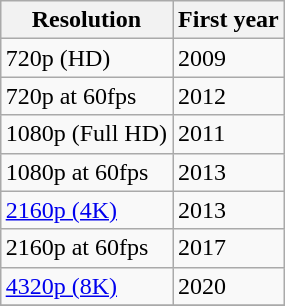<table class="wikitable sortable" style="float:right;">
<tr>
<th>Resolution</th>
<th>First year</th>
</tr>
<tr>
<td>720p (HD)</td>
<td>2009</td>
</tr>
<tr>
<td>720p at 60fps</td>
<td>2012</td>
</tr>
<tr>
<td>1080p (Full HD)</td>
<td>2011</td>
</tr>
<tr>
<td>1080p at 60fps</td>
<td>2013</td>
</tr>
<tr>
<td><a href='#'>2160p (4K)</a></td>
<td>2013</td>
</tr>
<tr>
<td>2160p at 60fps</td>
<td>2017</td>
</tr>
<tr>
<td><a href='#'>4320p (8K)</a></td>
<td>2020</td>
</tr>
<tr>
</tr>
</table>
